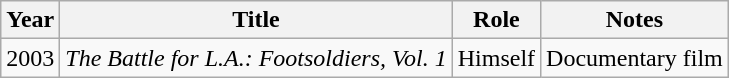<table class="wikitable">
<tr>
<th>Year</th>
<th>Title</th>
<th>Role</th>
<th>Notes</th>
</tr>
<tr>
<td>2003</td>
<td><em>The Battle for L.A.: Footsoldiers, Vol. 1</em></td>
<td>Himself</td>
<td>Documentary film</td>
</tr>
</table>
